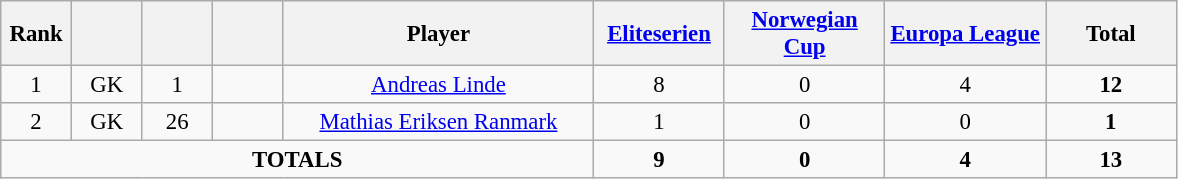<table class="wikitable" style="font-size: 95%; text-align: center;">
<tr>
<th width=40>Rank</th>
<th width=40></th>
<th width=40></th>
<th width=40></th>
<th width=200>Player</th>
<th width=80><a href='#'>Eliteserien</a></th>
<th width=100><a href='#'>Norwegian Cup</a></th>
<th width=100><a href='#'>Europa League</a></th>
<th width=80><strong>Total</strong></th>
</tr>
<tr>
<td>1</td>
<td>GK</td>
<td>1</td>
<td></td>
<td><a href='#'>Andreas Linde</a></td>
<td>8</td>
<td>0</td>
<td>4</td>
<td><strong>12</strong></td>
</tr>
<tr>
<td>2</td>
<td>GK</td>
<td>26</td>
<td></td>
<td><a href='#'>Mathias Eriksen Ranmark</a></td>
<td>1</td>
<td>0</td>
<td>0</td>
<td><strong>1</strong></td>
</tr>
<tr>
<td colspan="5"><strong>TOTALS</strong></td>
<td><strong>9</strong></td>
<td><strong>0</strong></td>
<td><strong>4</strong></td>
<td><strong>13</strong></td>
</tr>
</table>
